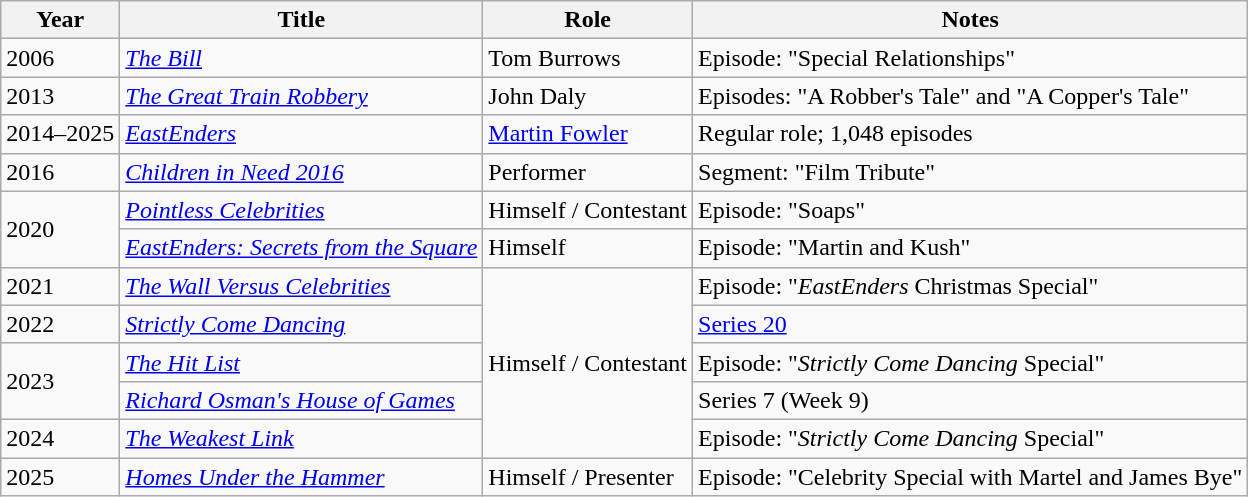<table class="wikitable unsortable">
<tr>
<th>Year</th>
<th>Title</th>
<th>Role</th>
<th>Notes</th>
</tr>
<tr>
<td>2006</td>
<td><em><a href='#'>The Bill</a></em></td>
<td>Tom Burrows</td>
<td>Episode: "Special Relationships"</td>
</tr>
<tr>
<td>2013</td>
<td><em><a href='#'>The Great Train Robbery</a></em></td>
<td>John Daly</td>
<td>Episodes: "A Robber's Tale" and "A Copper's Tale"</td>
</tr>
<tr>
<td>2014–2025</td>
<td><em><a href='#'>EastEnders</a></em></td>
<td><a href='#'>Martin Fowler</a></td>
<td>Regular role; 1,048 episodes</td>
</tr>
<tr>
<td>2016</td>
<td><em><a href='#'>Children in Need 2016</a></em></td>
<td>Performer</td>
<td>Segment: "Film Tribute"</td>
</tr>
<tr>
<td rowspan="2">2020</td>
<td><em><a href='#'>Pointless Celebrities</a></em></td>
<td>Himself / Contestant</td>
<td>Episode: "Soaps"</td>
</tr>
<tr>
<td><em><a href='#'>EastEnders: Secrets from the Square</a></em></td>
<td>Himself</td>
<td>Episode: "Martin and Kush"</td>
</tr>
<tr>
<td>2021</td>
<td><em><a href='#'>The Wall Versus Celebrities</a></em></td>
<td rowspan="5">Himself / Contestant</td>
<td>Episode: "<em>EastEnders</em> Christmas Special"</td>
</tr>
<tr>
<td>2022</td>
<td><em><a href='#'>Strictly Come Dancing</a></em></td>
<td><a href='#'>Series 20</a></td>
</tr>
<tr>
<td rowspan="2">2023</td>
<td><em><a href='#'>The Hit List</a></em></td>
<td>Episode: "<em>Strictly Come Dancing</em> Special"</td>
</tr>
<tr>
<td><em><a href='#'>Richard Osman's House of Games</a></em></td>
<td>Series 7 (Week 9)</td>
</tr>
<tr>
<td>2024</td>
<td><em><a href='#'>The Weakest Link</a></em></td>
<td>Episode: "<em>Strictly Come Dancing</em> Special"</td>
</tr>
<tr>
<td>2025</td>
<td><em><a href='#'>Homes Under the Hammer</a></em></td>
<td>Himself / Presenter</td>
<td>Episode: "Celebrity Special with Martel and James Bye"</td>
</tr>
</table>
